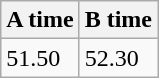<table class="wikitable" border="1" align="upright">
<tr>
<th>A time</th>
<th>B time</th>
</tr>
<tr>
<td>51.50</td>
<td>52.30</td>
</tr>
</table>
